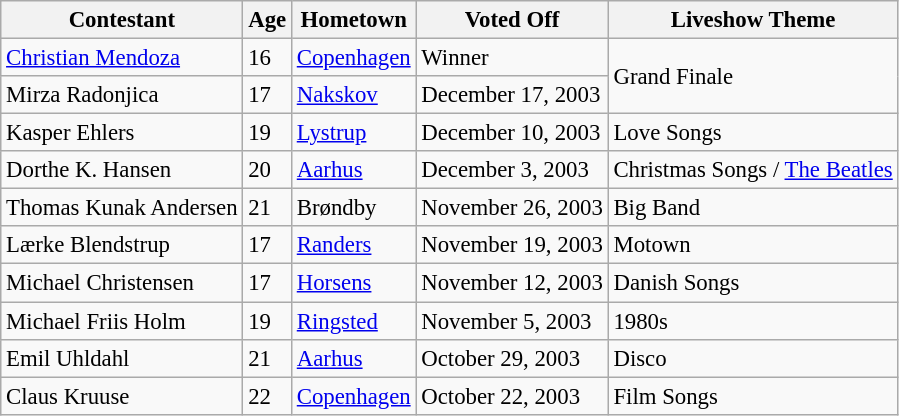<table class="wikitable" style="font-size:95%;">
<tr>
<th>Contestant</th>
<th>Age</th>
<th>Hometown</th>
<th>Voted Off</th>
<th>Liveshow Theme</th>
</tr>
<tr>
<td><a href='#'>Christian Mendoza</a></td>
<td>16</td>
<td><a href='#'>Copenhagen</a></td>
<td>Winner</td>
<td rowspan="2">Grand Finale</td>
</tr>
<tr>
<td>Mirza Radonjica</td>
<td>17</td>
<td><a href='#'>Nakskov</a></td>
<td>December 17, 2003</td>
</tr>
<tr>
<td>Kasper Ehlers</td>
<td>19</td>
<td><a href='#'>Lystrup</a></td>
<td>December 10, 2003</td>
<td>Love Songs</td>
</tr>
<tr>
<td>Dorthe K. Hansen</td>
<td>20</td>
<td><a href='#'>Aarhus</a></td>
<td>December 3, 2003</td>
<td>Christmas Songs / <a href='#'>The Beatles</a></td>
</tr>
<tr>
<td>Thomas Kunak Andersen</td>
<td>21</td>
<td>Brøndby</td>
<td>November 26, 2003</td>
<td>Big Band</td>
</tr>
<tr>
<td>Lærke Blendstrup</td>
<td>17</td>
<td><a href='#'>Randers</a></td>
<td>November 19, 2003</td>
<td>Motown</td>
</tr>
<tr>
<td>Michael Christensen</td>
<td>17</td>
<td><a href='#'>Horsens</a></td>
<td>November 12, 2003</td>
<td>Danish Songs</td>
</tr>
<tr>
<td>Michael Friis Holm</td>
<td>19</td>
<td><a href='#'>Ringsted</a></td>
<td>November 5, 2003</td>
<td>1980s</td>
</tr>
<tr>
<td>Emil Uhldahl</td>
<td>21</td>
<td><a href='#'>Aarhus</a></td>
<td>October 29, 2003</td>
<td>Disco</td>
</tr>
<tr>
<td>Claus Kruuse</td>
<td>22</td>
<td><a href='#'>Copenhagen</a></td>
<td>October 22, 2003</td>
<td>Film Songs</td>
</tr>
</table>
